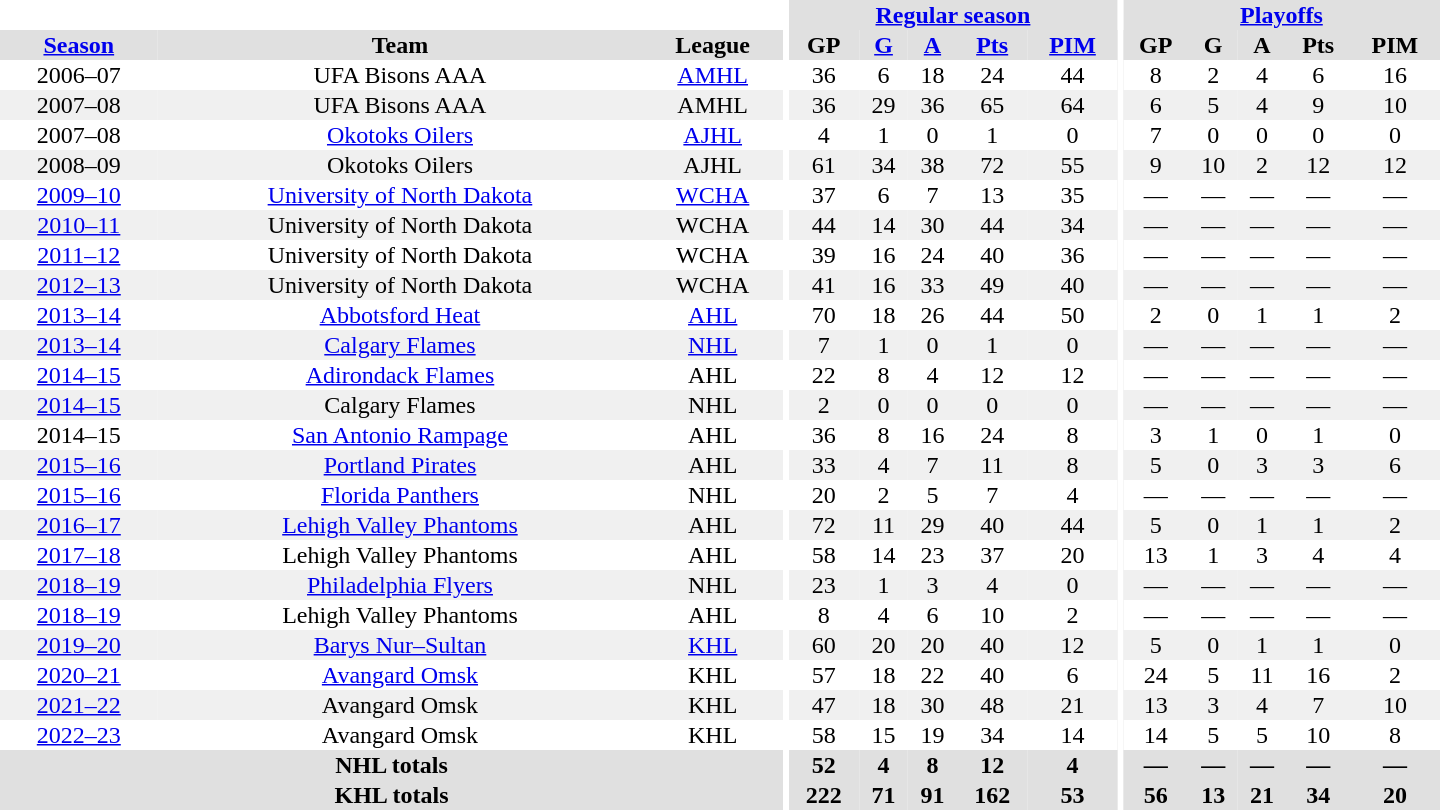<table border="0" cellpadding="1" cellspacing="0" style="text-align:center; width:60em">
<tr bgcolor="#e0e0e0">
<th colspan="3" bgcolor="#ffffff"></th>
<th rowspan="99" bgcolor="#ffffff"></th>
<th colspan="5"><a href='#'>Regular season</a></th>
<th rowspan="99" bgcolor="#ffffff"></th>
<th colspan="5"><a href='#'>Playoffs</a></th>
</tr>
<tr bgcolor="#e0e0e0">
<th><a href='#'>Season</a></th>
<th>Team</th>
<th>League</th>
<th>GP</th>
<th><a href='#'>G</a></th>
<th><a href='#'>A</a></th>
<th><a href='#'>Pts</a></th>
<th><a href='#'>PIM</a></th>
<th>GP</th>
<th>G</th>
<th>A</th>
<th>Pts</th>
<th>PIM</th>
</tr>
<tr>
<td>2006–07</td>
<td>UFA Bisons AAA</td>
<td><a href='#'>AMHL</a></td>
<td>36</td>
<td>6</td>
<td>18</td>
<td>24</td>
<td>44</td>
<td>8</td>
<td>2</td>
<td>4</td>
<td>6</td>
<td>16</td>
</tr>
<tr bgcolor="#f0f0f0">
<td>2007–08</td>
<td>UFA Bisons AAA</td>
<td>AMHL</td>
<td>36</td>
<td>29</td>
<td>36</td>
<td>65</td>
<td>64</td>
<td>6</td>
<td>5</td>
<td>4</td>
<td>9</td>
<td>10</td>
</tr>
<tr>
<td>2007–08</td>
<td><a href='#'>Okotoks Oilers</a></td>
<td><a href='#'>AJHL</a></td>
<td>4</td>
<td>1</td>
<td>0</td>
<td>1</td>
<td>0</td>
<td>7</td>
<td>0</td>
<td>0</td>
<td>0</td>
<td>0</td>
</tr>
<tr bgcolor="#f0f0f0">
<td>2008–09</td>
<td>Okotoks Oilers</td>
<td>AJHL</td>
<td>61</td>
<td>34</td>
<td>38</td>
<td>72</td>
<td>55</td>
<td>9</td>
<td>10</td>
<td>2</td>
<td>12</td>
<td>12</td>
</tr>
<tr>
<td><a href='#'>2009–10</a></td>
<td><a href='#'>University of North Dakota</a></td>
<td><a href='#'>WCHA</a></td>
<td>37</td>
<td>6</td>
<td>7</td>
<td>13</td>
<td>35</td>
<td>—</td>
<td>—</td>
<td>—</td>
<td>—</td>
<td>—</td>
</tr>
<tr bgcolor="#f0f0f0">
<td><a href='#'>2010–11</a></td>
<td>University of North Dakota</td>
<td>WCHA</td>
<td>44</td>
<td>14</td>
<td>30</td>
<td>44</td>
<td>34</td>
<td>—</td>
<td>—</td>
<td>—</td>
<td>—</td>
<td>—</td>
</tr>
<tr>
<td><a href='#'>2011–12</a></td>
<td>University of North Dakota</td>
<td>WCHA</td>
<td>39</td>
<td>16</td>
<td>24</td>
<td>40</td>
<td>36</td>
<td>—</td>
<td>—</td>
<td>—</td>
<td>—</td>
<td>—</td>
</tr>
<tr bgcolor="#f0f0f0">
<td><a href='#'>2012–13</a></td>
<td>University of North Dakota</td>
<td>WCHA</td>
<td>41</td>
<td>16</td>
<td>33</td>
<td>49</td>
<td>40</td>
<td>—</td>
<td>—</td>
<td>—</td>
<td>—</td>
<td>—</td>
</tr>
<tr>
<td><a href='#'>2013–14</a></td>
<td><a href='#'>Abbotsford Heat</a></td>
<td><a href='#'>AHL</a></td>
<td>70</td>
<td>18</td>
<td>26</td>
<td>44</td>
<td>50</td>
<td>2</td>
<td>0</td>
<td>1</td>
<td>1</td>
<td>2</td>
</tr>
<tr bgcolor="#f0f0f0">
<td><a href='#'>2013–14</a></td>
<td><a href='#'>Calgary Flames</a></td>
<td><a href='#'>NHL</a></td>
<td>7</td>
<td>1</td>
<td>0</td>
<td>1</td>
<td>0</td>
<td>—</td>
<td>—</td>
<td>—</td>
<td>—</td>
<td>—</td>
</tr>
<tr>
<td><a href='#'>2014–15</a></td>
<td><a href='#'>Adirondack Flames</a></td>
<td>AHL</td>
<td>22</td>
<td>8</td>
<td>4</td>
<td>12</td>
<td>12</td>
<td>—</td>
<td>—</td>
<td>—</td>
<td>—</td>
<td>—</td>
</tr>
<tr bgcolor="#f0f0f0">
<td><a href='#'>2014–15</a></td>
<td>Calgary Flames</td>
<td>NHL</td>
<td>2</td>
<td>0</td>
<td>0</td>
<td>0</td>
<td>0</td>
<td>—</td>
<td>—</td>
<td>—</td>
<td>—</td>
<td>—</td>
</tr>
<tr>
<td>2014–15</td>
<td><a href='#'>San Antonio Rampage</a></td>
<td>AHL</td>
<td>36</td>
<td>8</td>
<td>16</td>
<td>24</td>
<td>8</td>
<td>3</td>
<td>1</td>
<td>0</td>
<td>1</td>
<td>0</td>
</tr>
<tr bgcolor="#f0f0f0">
<td><a href='#'>2015–16</a></td>
<td><a href='#'>Portland Pirates</a></td>
<td>AHL</td>
<td>33</td>
<td>4</td>
<td>7</td>
<td>11</td>
<td>8</td>
<td>5</td>
<td>0</td>
<td>3</td>
<td>3</td>
<td>6</td>
</tr>
<tr>
<td><a href='#'>2015–16</a></td>
<td><a href='#'>Florida Panthers</a></td>
<td>NHL</td>
<td>20</td>
<td>2</td>
<td>5</td>
<td>7</td>
<td>4</td>
<td>—</td>
<td>—</td>
<td>—</td>
<td>—</td>
<td>—</td>
</tr>
<tr bgcolor="#f0f0f0">
<td><a href='#'>2016–17</a></td>
<td><a href='#'>Lehigh Valley Phantoms</a></td>
<td>AHL</td>
<td>72</td>
<td>11</td>
<td>29</td>
<td>40</td>
<td>44</td>
<td>5</td>
<td>0</td>
<td>1</td>
<td>1</td>
<td>2</td>
</tr>
<tr>
<td><a href='#'>2017–18</a></td>
<td>Lehigh Valley Phantoms</td>
<td>AHL</td>
<td>58</td>
<td>14</td>
<td>23</td>
<td>37</td>
<td>20</td>
<td>13</td>
<td>1</td>
<td>3</td>
<td>4</td>
<td>4</td>
</tr>
<tr bgcolor="#f0f0f0">
<td><a href='#'>2018–19</a></td>
<td><a href='#'>Philadelphia Flyers</a></td>
<td>NHL</td>
<td>23</td>
<td>1</td>
<td>3</td>
<td>4</td>
<td>0</td>
<td>—</td>
<td>—</td>
<td>—</td>
<td>—</td>
<td>—</td>
</tr>
<tr>
<td><a href='#'>2018–19</a></td>
<td>Lehigh Valley Phantoms</td>
<td>AHL</td>
<td>8</td>
<td>4</td>
<td>6</td>
<td>10</td>
<td>2</td>
<td>—</td>
<td>—</td>
<td>—</td>
<td>—</td>
<td>—</td>
</tr>
<tr bgcolor="#f0f0f0">
<td><a href='#'>2019–20</a></td>
<td><a href='#'>Barys Nur–Sultan</a></td>
<td><a href='#'>KHL</a></td>
<td>60</td>
<td>20</td>
<td>20</td>
<td>40</td>
<td>12</td>
<td>5</td>
<td>0</td>
<td>1</td>
<td>1</td>
<td>0</td>
</tr>
<tr>
<td><a href='#'>2020–21</a></td>
<td><a href='#'>Avangard Omsk</a></td>
<td>KHL</td>
<td>57</td>
<td>18</td>
<td>22</td>
<td>40</td>
<td>6</td>
<td>24</td>
<td>5</td>
<td>11</td>
<td>16</td>
<td>2</td>
</tr>
<tr bgcolor="#f0f0f0">
<td><a href='#'>2021–22</a></td>
<td>Avangard Omsk</td>
<td>KHL</td>
<td>47</td>
<td>18</td>
<td>30</td>
<td>48</td>
<td>21</td>
<td>13</td>
<td>3</td>
<td>4</td>
<td>7</td>
<td>10</td>
</tr>
<tr>
<td><a href='#'>2022–23</a></td>
<td>Avangard Omsk</td>
<td>KHL</td>
<td>58</td>
<td>15</td>
<td>19</td>
<td>34</td>
<td>14</td>
<td>14</td>
<td>5</td>
<td>5</td>
<td>10</td>
<td>8</td>
</tr>
<tr bgcolor="#e0e0e0">
<th colspan="3">NHL totals</th>
<th>52</th>
<th>4</th>
<th>8</th>
<th>12</th>
<th>4</th>
<th>—</th>
<th>—</th>
<th>—</th>
<th>—</th>
<th>—</th>
</tr>
<tr bgcolor="#e0e0e0">
<th colspan="3">KHL totals</th>
<th>222</th>
<th>71</th>
<th>91</th>
<th>162</th>
<th>53</th>
<th>56</th>
<th>13</th>
<th>21</th>
<th>34</th>
<th>20</th>
</tr>
</table>
